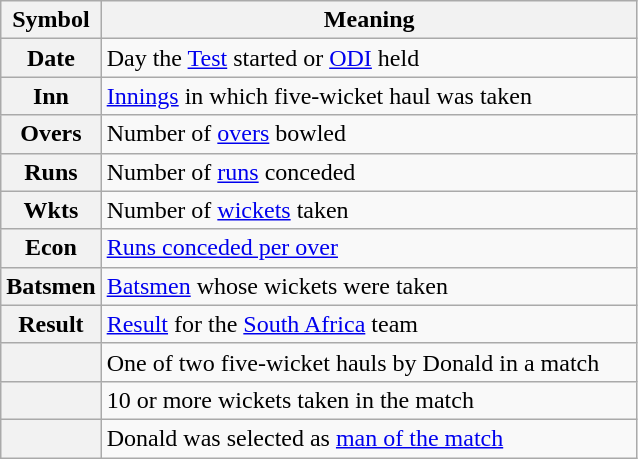<table class="wikitable plainrowheaders" border="1">
<tr>
<th scope="col" style="width:50px">Symbol</th>
<th scope="col" style="width:350px">Meaning</th>
</tr>
<tr>
<th scope="row">Date</th>
<td>Day the <a href='#'>Test</a> started or <a href='#'>ODI</a> held</td>
</tr>
<tr>
<th scope="row">Inn</th>
<td><a href='#'>Innings</a> in which five-wicket haul was taken</td>
</tr>
<tr>
<th scope="row">Overs</th>
<td>Number of <a href='#'>overs</a> bowled</td>
</tr>
<tr>
<th scope="row">Runs</th>
<td>Number of <a href='#'>runs</a> conceded</td>
</tr>
<tr>
<th scope="row">Wkts</th>
<td>Number of <a href='#'>wickets</a> taken</td>
</tr>
<tr>
<th scope="row">Econ</th>
<td><a href='#'>Runs conceded per over</a></td>
</tr>
<tr>
<th scope="row">Batsmen</th>
<td><a href='#'>Batsmen</a> whose wickets were taken</td>
</tr>
<tr>
<th scope="row">Result</th>
<td><a href='#'>Result</a> for the <a href='#'>South Africa</a> team</td>
</tr>
<tr>
<th scope="row"></th>
<td>One of two five-wicket hauls by Donald in a match</td>
</tr>
<tr>
<th scope="row"></th>
<td>10 or more wickets taken in the match</td>
</tr>
<tr>
<th scope="row"></th>
<td>Donald was selected as <a href='#'>man of the match</a></td>
</tr>
</table>
